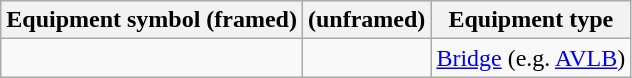<table class="wikitable">
<tr>
<th>Equipment symbol (framed)</th>
<th>(unframed)</th>
<th>Equipment type</th>
</tr>
<tr>
<td></td>
<td></td>
<td><a href='#'>Bridge</a> (e.g. <a href='#'>AVLB</a>)</td>
</tr>
</table>
